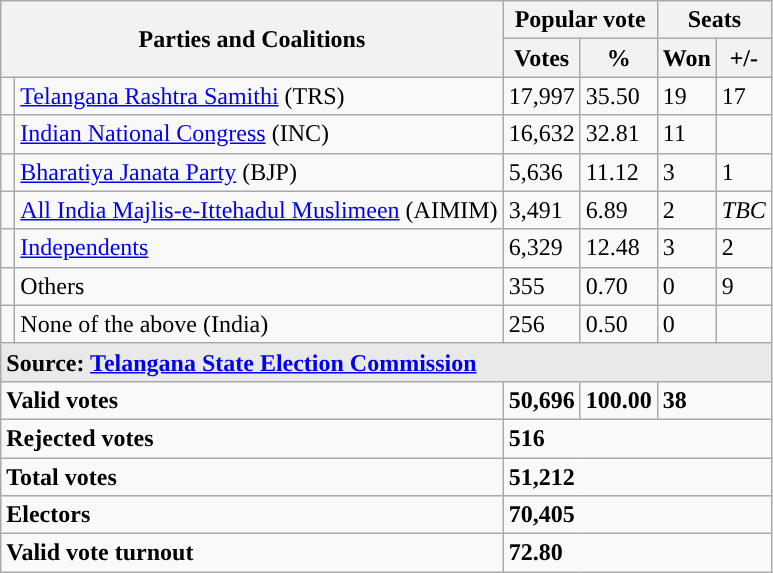<table class="wikitable sortable">
<tr>
<th colspan="2" rowspan="2" width="150">Parties and Coalitions</th>
<th colspan="2">Popular vote</th>
<th colspan="2">Seats</th>
</tr>
<tr>
<th>Votes</th>
<th>%</th>
<th>Won</th>
<th>+/-</th>
</tr>
<tr>
<td style="color:inherit;background:"></td>
<td align="left"><a href='#'>Telangana Rashtra Samithi</a> (TRS)</td>
<td>17,997</td>
<td>35.50</td>
<td>19</td>
<td> 17</td>
</tr>
<tr>
<td width="2" style="color:inherit;background:"></td>
<td align="left"><a href='#'>Indian National Congress</a> (INC)</td>
<td>16,632</td>
<td>32.81</td>
<td>11</td>
<td></td>
</tr>
<tr>
<td style="color:inherit;background:"></td>
<td align="left"><a href='#'>Bharatiya Janata Party</a> (BJP)</td>
<td>5,636</td>
<td>11.12</td>
<td>3</td>
<td> 1</td>
</tr>
<tr>
<td style="color:inherit;background:"></td>
<td align="left"><a href='#'>All India Majlis-e-Ittehadul Muslimeen</a> (AIMIM)</td>
<td>3,491</td>
<td>6.89</td>
<td>2</td>
<td><em>TBC</em></td>
</tr>
<tr>
<td style="color:inherit;background:"></td>
<td align="left"><a href='#'>Independents</a></td>
<td>6,329</td>
<td>12.48</td>
<td>3</td>
<td> 2</td>
</tr>
<tr>
<td style="color:inherit;background:"></td>
<td align="left">Others</td>
<td>355</td>
<td>0.70</td>
<td>0</td>
<td> 9</td>
</tr>
<tr>
<td style="color:inherit;background:"></td>
<td align="left">None of the above (India)</td>
<td>256</td>
<td>0.50</td>
<td>0</td>
<td></td>
</tr>
<tr>
<td colspan="6" bgcolor="#E9E9E9"><strong>Source: <a href='#'>Telangana State Election Commission</a></strong></td>
</tr>
<tr style="font-weight:bold;">
<td colspan="2" align="left">Valid votes</td>
<td>50,696</td>
<td>100.00</td>
<td colspan="2"><strong>38</strong></td>
</tr>
<tr>
<td colspan="2"><strong>Rejected votes</strong></td>
<td colspan="4"><strong>516</strong></td>
</tr>
<tr>
<td colspan="2"><strong>Total votes</strong></td>
<td colspan="4"><strong>51,212</strong></td>
</tr>
<tr>
<td colspan="2"><strong>Electors</strong></td>
<td colspan="4"><strong>70,405</strong></td>
</tr>
<tr>
<td colspan="2"><strong>Valid vote turnout</strong></td>
<td colspan="4"><strong>72.80</strong></td>
</tr>
</table>
